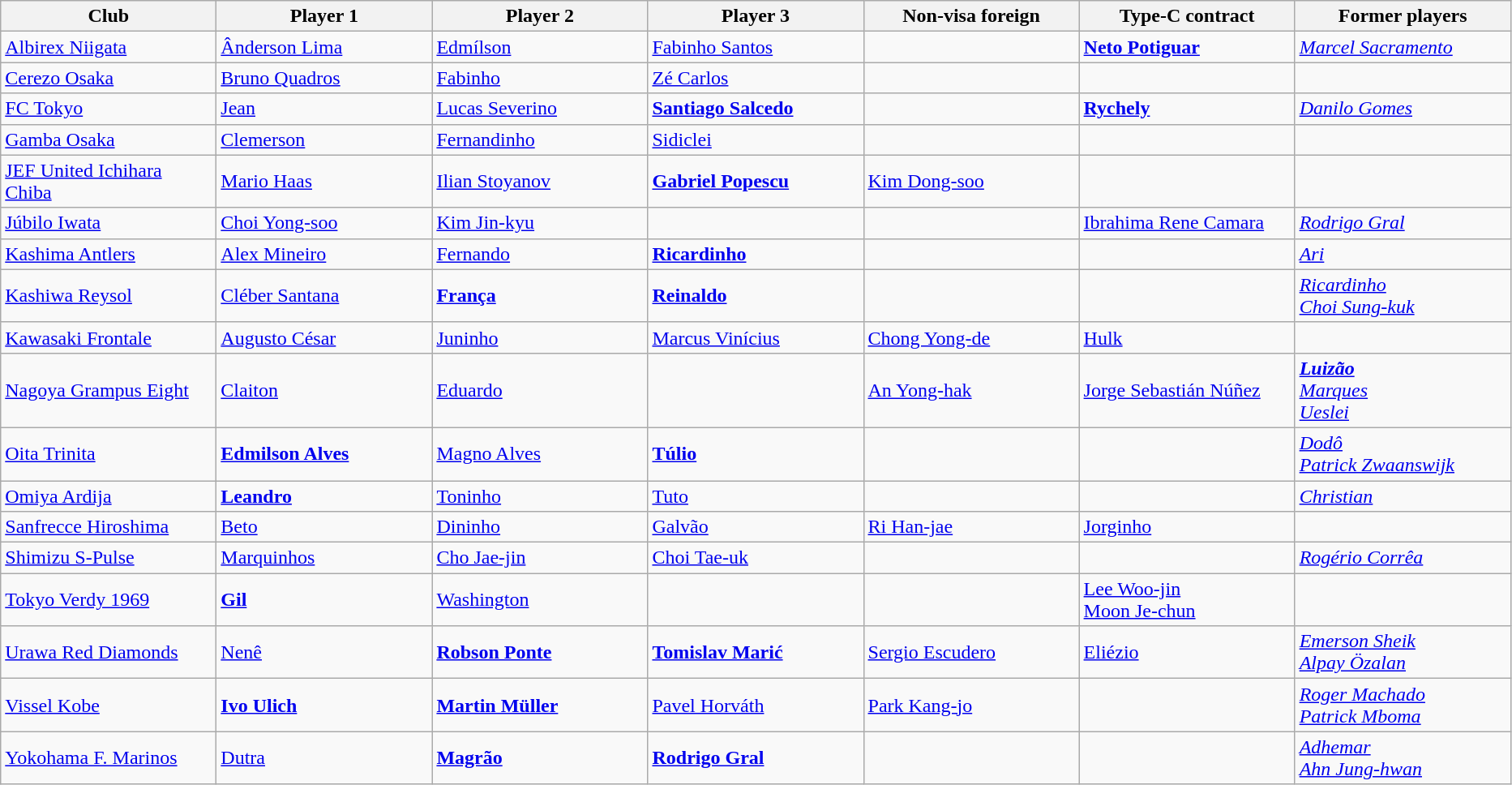<table class="wikitable">
<tr>
<th width="170">Club</th>
<th width="170">Player 1</th>
<th width="170">Player 2</th>
<th width="170">Player 3</th>
<th width="170">Non-visa foreign</th>
<th width="170">Type-C contract</th>
<th width="170">Former players</th>
</tr>
<tr>
<td><a href='#'>Albirex Niigata</a></td>
<td> <a href='#'>Ânderson Lima</a></td>
<td> <a href='#'>Edmílson</a></td>
<td> <a href='#'>Fabinho Santos</a></td>
<td></td>
<td> <strong><a href='#'>Neto Potiguar</a></strong></td>
<td> <em><a href='#'>Marcel Sacramento</a></em></td>
</tr>
<tr>
<td><a href='#'>Cerezo Osaka</a></td>
<td> <a href='#'>Bruno Quadros</a></td>
<td> <a href='#'>Fabinho</a></td>
<td> <a href='#'>Zé Carlos</a></td>
<td></td>
<td></td>
<td></td>
</tr>
<tr>
<td><a href='#'>FC Tokyo</a></td>
<td> <a href='#'>Jean</a></td>
<td> <a href='#'>Lucas Severino</a></td>
<td> <strong><a href='#'>Santiago Salcedo</a></strong></td>
<td></td>
<td> <strong><a href='#'>Rychely</a></strong></td>
<td> <em><a href='#'>Danilo Gomes</a></em></td>
</tr>
<tr>
<td><a href='#'>Gamba Osaka</a></td>
<td> <a href='#'>Clemerson</a></td>
<td> <a href='#'>Fernandinho</a></td>
<td> <a href='#'>Sidiclei</a></td>
<td></td>
<td></td>
<td></td>
</tr>
<tr>
<td><a href='#'>JEF United Ichihara Chiba</a></td>
<td> <a href='#'>Mario Haas</a></td>
<td> <a href='#'>Ilian Stoyanov</a></td>
<td> <strong><a href='#'>Gabriel Popescu</a></strong></td>
<td> <a href='#'>Kim Dong-soo</a></td>
<td></td>
<td></td>
</tr>
<tr>
<td><a href='#'>Júbilo Iwata</a></td>
<td> <a href='#'>Choi Yong-soo</a></td>
<td> <a href='#'>Kim Jin-kyu</a></td>
<td></td>
<td></td>
<td> <a href='#'>Ibrahima Rene Camara</a></td>
<td> <em><a href='#'>Rodrigo Gral</a></em></td>
</tr>
<tr>
<td><a href='#'>Kashima Antlers</a></td>
<td> <a href='#'>Alex Mineiro</a></td>
<td> <a href='#'>Fernando</a></td>
<td> <strong><a href='#'>Ricardinho</a></strong></td>
<td></td>
<td></td>
<td> <em><a href='#'>Ari</a></em></td>
</tr>
<tr>
<td><a href='#'>Kashiwa Reysol</a></td>
<td> <a href='#'>Cléber Santana</a></td>
<td> <strong><a href='#'>França</a></strong></td>
<td> <strong><a href='#'>Reinaldo</a></strong></td>
<td></td>
<td></td>
<td> <em><a href='#'>Ricardinho</a></em> <br>  <em><a href='#'>Choi Sung-kuk</a></em></td>
</tr>
<tr>
<td><a href='#'>Kawasaki Frontale</a></td>
<td> <a href='#'>Augusto César</a></td>
<td> <a href='#'>Juninho</a></td>
<td> <a href='#'>Marcus Vinícius</a></td>
<td> <a href='#'>Chong Yong-de</a></td>
<td> <a href='#'>Hulk</a></td>
<td></td>
</tr>
<tr>
<td><a href='#'>Nagoya Grampus Eight</a></td>
<td> <a href='#'>Claiton</a></td>
<td> <a href='#'>Eduardo</a></td>
<td></td>
<td> <a href='#'>An Yong-hak</a></td>
<td> <a href='#'>Jorge Sebastián Núñez</a></td>
<td> <strong><em><a href='#'>Luizão</a></em></strong> <br>  <em><a href='#'>Marques</a></em> <br>  <em><a href='#'>Ueslei</a></em></td>
</tr>
<tr>
<td><a href='#'>Oita Trinita</a></td>
<td> <strong><a href='#'>Edmilson Alves</a></strong></td>
<td> <a href='#'>Magno Alves</a></td>
<td> <strong><a href='#'>Túlio</a></strong></td>
<td></td>
<td></td>
<td> <em><a href='#'>Dodô</a></em> <br>  <em><a href='#'>Patrick Zwaanswijk</a></em></td>
</tr>
<tr>
<td><a href='#'>Omiya Ardija</a></td>
<td> <strong><a href='#'>Leandro</a></strong></td>
<td> <a href='#'>Toninho</a></td>
<td> <a href='#'>Tuto</a></td>
<td></td>
<td></td>
<td> <em><a href='#'>Christian</a></em></td>
</tr>
<tr>
<td><a href='#'>Sanfrecce Hiroshima</a></td>
<td> <a href='#'>Beto</a></td>
<td> <a href='#'>Dininho</a></td>
<td> <a href='#'>Galvão</a></td>
<td> <a href='#'>Ri Han-jae</a></td>
<td> <a href='#'>Jorginho</a></td>
<td></td>
</tr>
<tr>
<td><a href='#'>Shimizu S-Pulse</a></td>
<td> <a href='#'>Marquinhos</a></td>
<td> <a href='#'>Cho Jae-jin</a></td>
<td> <a href='#'>Choi Tae-uk</a></td>
<td></td>
<td></td>
<td> <em><a href='#'>Rogério Corrêa</a></em></td>
</tr>
<tr>
<td><a href='#'>Tokyo Verdy 1969</a></td>
<td> <strong><a href='#'>Gil</a></strong></td>
<td> <a href='#'>Washington</a></td>
<td></td>
<td></td>
<td> <a href='#'>Lee Woo-jin</a><br> <a href='#'>Moon Je-chun</a></td>
<td></td>
</tr>
<tr>
<td><a href='#'>Urawa Red Diamonds</a></td>
<td> <a href='#'>Nenê</a></td>
<td> <strong><a href='#'>Robson Ponte</a></strong></td>
<td> <strong><a href='#'>Tomislav Marić</a></strong></td>
<td> <a href='#'>Sergio Escudero</a></td>
<td> <a href='#'>Eliézio</a></td>
<td> <em><a href='#'>Emerson Sheik</a></em> <br>  <em><a href='#'>Alpay Özalan</a></em></td>
</tr>
<tr>
<td><a href='#'>Vissel Kobe</a></td>
<td> <strong><a href='#'>Ivo Ulich</a></strong></td>
<td> <strong><a href='#'>Martin Müller</a></strong></td>
<td> <a href='#'>Pavel Horváth</a></td>
<td> <a href='#'>Park Kang-jo</a></td>
<td></td>
<td> <em><a href='#'>Roger Machado</a></em> <br>  <em><a href='#'>Patrick Mboma</a></em></td>
</tr>
<tr>
<td><a href='#'>Yokohama F. Marinos</a></td>
<td> <a href='#'>Dutra</a></td>
<td> <strong><a href='#'>Magrão</a></strong></td>
<td> <strong><a href='#'>Rodrigo Gral</a></strong></td>
<td></td>
<td></td>
<td> <em><a href='#'>Adhemar</a></em> <br>  <em><a href='#'>Ahn Jung-hwan</a></em></td>
</tr>
</table>
